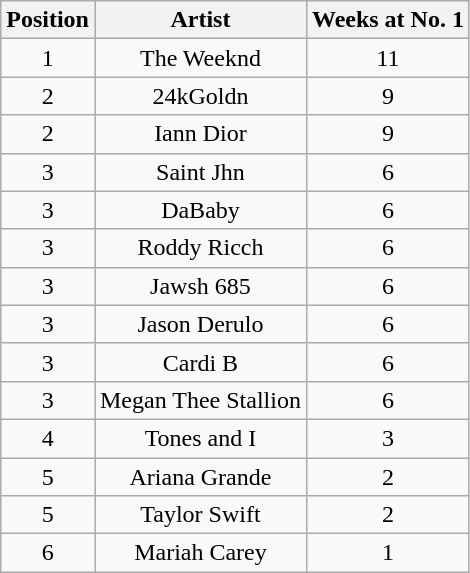<table class="wikitable plainrowheaders" style="text-align:center;">
<tr>
<th>Position</th>
<th>Artist</th>
<th>Weeks at No. 1</th>
</tr>
<tr>
<td>1</td>
<td>The Weeknd</td>
<td>11</td>
</tr>
<tr>
<td>2</td>
<td>24kGoldn</td>
<td>9</td>
</tr>
<tr>
<td>2</td>
<td>Iann Dior</td>
<td>9</td>
</tr>
<tr>
<td>3</td>
<td>Saint Jhn</td>
<td>6</td>
</tr>
<tr>
<td>3</td>
<td>DaBaby</td>
<td>6</td>
</tr>
<tr>
<td>3</td>
<td>Roddy Ricch</td>
<td>6</td>
</tr>
<tr>
<td>3</td>
<td>Jawsh 685</td>
<td>6</td>
</tr>
<tr>
<td>3</td>
<td>Jason Derulo</td>
<td>6</td>
</tr>
<tr>
<td>3</td>
<td>Cardi B</td>
<td>6</td>
</tr>
<tr>
<td>3</td>
<td>Megan Thee Stallion</td>
<td>6</td>
</tr>
<tr>
<td>4</td>
<td>Tones and I</td>
<td>3</td>
</tr>
<tr>
<td>5</td>
<td>Ariana Grande</td>
<td>2</td>
</tr>
<tr>
<td>5</td>
<td>Taylor Swift</td>
<td>2</td>
</tr>
<tr>
<td>6</td>
<td>Mariah Carey</td>
<td>1</td>
</tr>
</table>
